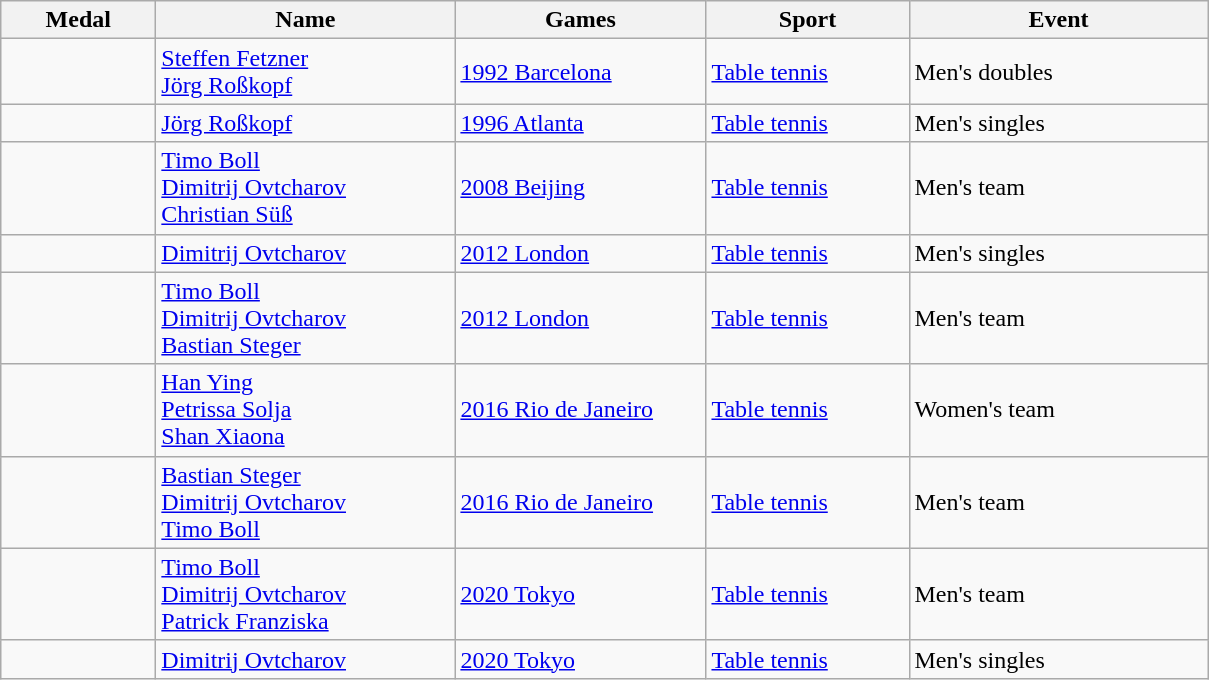<table class="wikitable sortable">
<tr>
<th style="width:6em">Medal</th>
<th style="width:12em">Name</th>
<th style="width:10em">Games</th>
<th style="width:8em">Sport</th>
<th style="width:12em">Event</th>
</tr>
<tr>
<td></td>
<td><a href='#'>Steffen Fetzner</a><br><a href='#'>Jörg Roßkopf</a></td>
<td> <a href='#'>1992 Barcelona</a></td>
<td> <a href='#'>Table tennis</a></td>
<td>Men's doubles</td>
</tr>
<tr>
<td></td>
<td><a href='#'>Jörg Roßkopf</a></td>
<td> <a href='#'>1996 Atlanta</a></td>
<td> <a href='#'>Table tennis</a></td>
<td>Men's singles</td>
</tr>
<tr>
<td></td>
<td><a href='#'>Timo Boll</a><br><a href='#'>Dimitrij Ovtcharov</a><br><a href='#'>Christian Süß</a></td>
<td> <a href='#'>2008 Beijing</a></td>
<td> <a href='#'>Table tennis</a></td>
<td>Men's team</td>
</tr>
<tr>
<td></td>
<td><a href='#'>Dimitrij Ovtcharov</a></td>
<td> <a href='#'>2012 London</a></td>
<td> <a href='#'>Table tennis</a></td>
<td>Men's singles</td>
</tr>
<tr>
<td></td>
<td><a href='#'>Timo Boll</a><br><a href='#'>Dimitrij Ovtcharov</a><br><a href='#'>Bastian Steger</a></td>
<td> <a href='#'>2012 London</a></td>
<td> <a href='#'>Table tennis</a></td>
<td>Men's team</td>
</tr>
<tr>
<td></td>
<td><a href='#'>Han Ying</a><br><a href='#'>Petrissa Solja</a><br><a href='#'>Shan Xiaona</a></td>
<td> <a href='#'>2016 Rio de Janeiro</a></td>
<td> <a href='#'>Table tennis</a></td>
<td>Women's team</td>
</tr>
<tr>
<td></td>
<td><a href='#'>Bastian Steger</a><br><a href='#'>Dimitrij Ovtcharov</a><br><a href='#'>Timo Boll</a></td>
<td> <a href='#'>2016 Rio de Janeiro</a></td>
<td> <a href='#'>Table tennis</a></td>
<td>Men's team</td>
</tr>
<tr>
<td></td>
<td><a href='#'>Timo Boll</a><br><a href='#'>Dimitrij Ovtcharov</a><br><a href='#'>Patrick Franziska</a></td>
<td> <a href='#'>2020 Tokyo</a></td>
<td> <a href='#'>Table tennis</a></td>
<td>Men's team</td>
</tr>
<tr>
<td></td>
<td><a href='#'>Dimitrij Ovtcharov</a></td>
<td> <a href='#'>2020 Tokyo</a></td>
<td> <a href='#'>Table tennis</a></td>
<td>Men's singles</td>
</tr>
</table>
